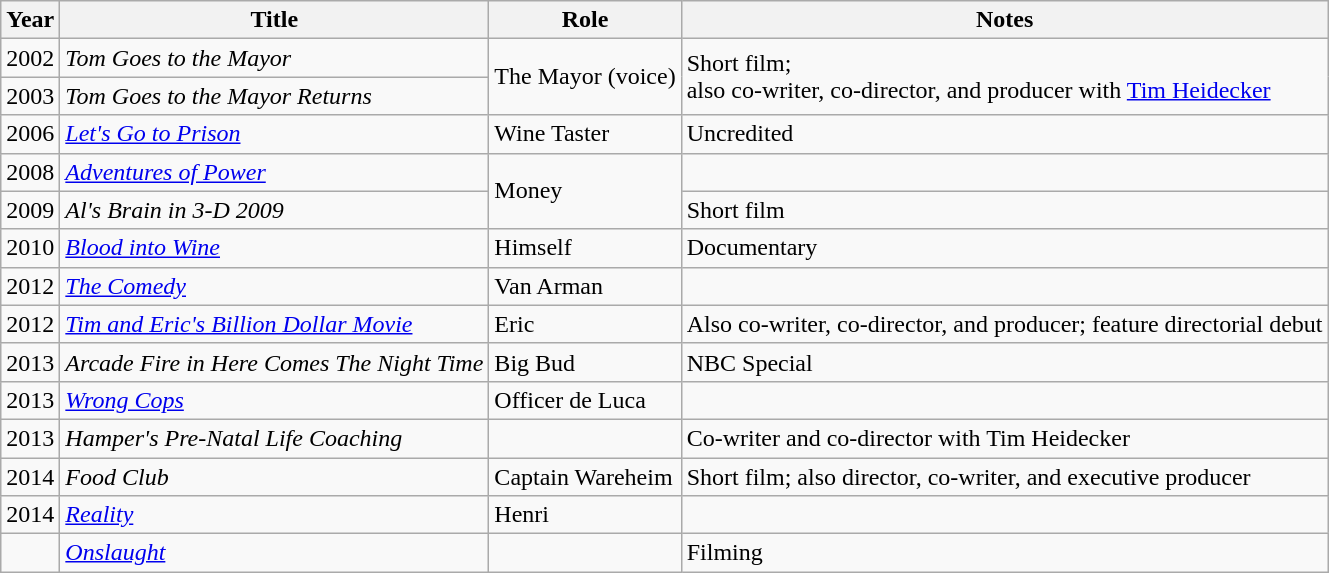<table class="wikitable sortable">
<tr>
<th>Year</th>
<th>Title</th>
<th>Role</th>
<th class="unsortable">Notes</th>
</tr>
<tr>
<td>2002</td>
<td><em>Tom Goes to the Mayor</em></td>
<td rowspan="2">The Mayor (voice)</td>
<td rowspan="2">Short film;<br>also co-writer, co-director, and producer with <a href='#'>Tim Heidecker</a></td>
</tr>
<tr>
<td>2003</td>
<td><em>Tom Goes to the Mayor Returns</em></td>
</tr>
<tr>
<td>2006</td>
<td><em><a href='#'>Let's Go to Prison</a></em></td>
<td>Wine Taster</td>
<td>Uncredited</td>
</tr>
<tr>
<td>2008</td>
<td><em><a href='#'>Adventures of Power</a></em></td>
<td rowspan="2">Money</td>
<td></td>
</tr>
<tr>
<td>2009</td>
<td><em>Al's Brain in 3-D 2009</em></td>
<td>Short film</td>
</tr>
<tr>
<td>2010</td>
<td><em><a href='#'>Blood into Wine</a></em></td>
<td>Himself</td>
<td>Documentary</td>
</tr>
<tr>
<td>2012</td>
<td><em><a href='#'>The Comedy</a></em></td>
<td>Van Arman</td>
<td></td>
</tr>
<tr>
<td>2012</td>
<td><em><a href='#'>Tim and Eric's Billion Dollar Movie</a></em></td>
<td>Eric</td>
<td>Also co-writer, co-director, and producer; feature directorial debut</td>
</tr>
<tr>
<td>2013</td>
<td><em>Arcade Fire in Here Comes The Night Time</em></td>
<td>Big Bud</td>
<td>NBC Special</td>
</tr>
<tr>
<td>2013</td>
<td><em><a href='#'>Wrong Cops</a></em></td>
<td>Officer de Luca</td>
<td></td>
</tr>
<tr>
<td>2013</td>
<td><em>Hamper's Pre-Natal Life Coaching</em></td>
<td></td>
<td>Co-writer and co-director with Tim Heidecker</td>
</tr>
<tr>
<td>2014</td>
<td><em>Food Club</em></td>
<td>Captain Wareheim</td>
<td>Short film; also director, co-writer, and executive producer</td>
</tr>
<tr>
<td>2014</td>
<td><em><a href='#'>Reality</a></em></td>
<td>Henri</td>
</tr>
<tr>
<td></td>
<td><em><a href='#'>Onslaught</a></em></td>
<td></td>
<td>Filming</td>
</tr>
</table>
